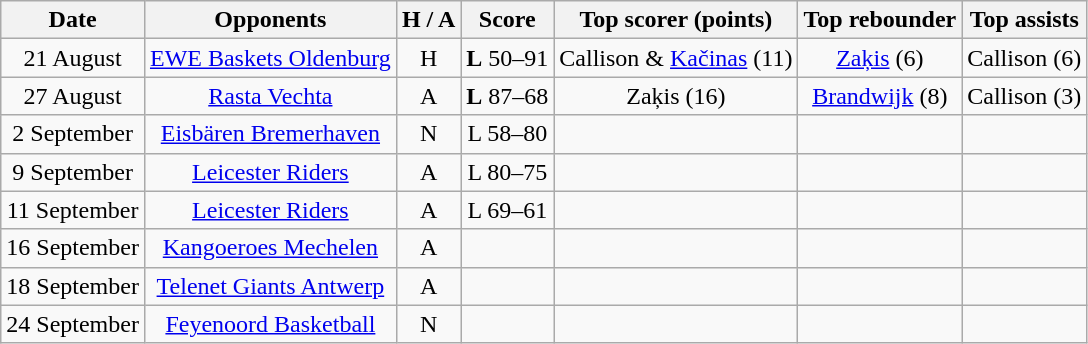<table class="wikitable" style="text-align:center">
<tr>
<th>Date</th>
<th>Opponents</th>
<th>H / A</th>
<th>Score</th>
<th>Top scorer (points)</th>
<th>Top rebounder</th>
<th>Top assists</th>
</tr>
<tr>
<td>21 August</td>
<td> <a href='#'>EWE Baskets Oldenburg</a></td>
<td>H</td>
<td><strong>L</strong> 50–91</td>
<td>Callison & <a href='#'>Kačinas</a> (11)</td>
<td><a href='#'>Zaķis</a> (6)</td>
<td>Callison (6)</td>
</tr>
<tr>
<td>27 August</td>
<td> <a href='#'>Rasta Vechta</a></td>
<td>A</td>
<td><strong>L</strong> 87–68</td>
<td>Zaķis (16)</td>
<td><a href='#'>Brandwijk</a> (8)</td>
<td>Callison (3)</td>
</tr>
<tr>
<td>2 September</td>
<td> <a href='#'>Eisbären Bremerhaven</a></td>
<td>N</td>
<td>L 58–80</td>
<td></td>
<td></td>
<td></td>
</tr>
<tr>
<td>9 September</td>
<td> <a href='#'>Leicester Riders</a></td>
<td>A</td>
<td>L 80–75</td>
<td></td>
<td></td>
<td></td>
</tr>
<tr>
<td>11 September</td>
<td> <a href='#'>Leicester Riders</a></td>
<td>A</td>
<td>L 69–61</td>
<td></td>
<td></td>
<td></td>
</tr>
<tr>
<td>16 September</td>
<td> <a href='#'>Kangoeroes Mechelen</a></td>
<td>A</td>
<td></td>
<td></td>
<td></td>
<td></td>
</tr>
<tr>
<td>18 September</td>
<td> <a href='#'>Telenet Giants Antwerp</a></td>
<td>A</td>
<td></td>
<td></td>
<td></td>
<td></td>
</tr>
<tr>
<td>24 September</td>
<td> <a href='#'>Feyenoord Basketball</a></td>
<td>N</td>
<td></td>
<td></td>
<td></td>
<td></td>
</tr>
</table>
